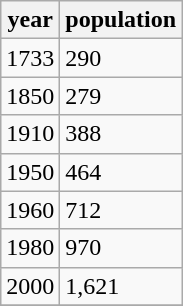<table class="wikitable">
<tr>
<th>year</th>
<th>population</th>
</tr>
<tr>
<td>1733</td>
<td>290</td>
</tr>
<tr>
<td>1850</td>
<td>279</td>
</tr>
<tr>
<td>1910</td>
<td>388</td>
</tr>
<tr>
<td>1950</td>
<td>464</td>
</tr>
<tr>
<td>1960</td>
<td>712</td>
</tr>
<tr>
<td>1980</td>
<td>970</td>
</tr>
<tr>
<td>2000</td>
<td>1,621</td>
</tr>
<tr>
</tr>
</table>
